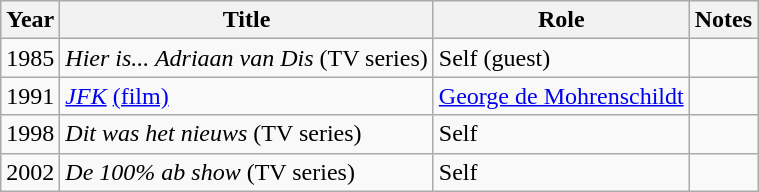<table class="wikitable">
<tr>
<th>Year</th>
<th>Title</th>
<th>Role</th>
<th>Notes</th>
</tr>
<tr>
<td>1985</td>
<td><em>Hier is... Adriaan van Dis</em> (TV series)</td>
<td>Self (guest)</td>
<td></td>
</tr>
<tr>
<td>1991</td>
<td><em><a href='#'>JFK</a></em> <a href='#'>(film)</a></td>
<td><a href='#'>George de Mohrenschildt</a></td>
<td></td>
</tr>
<tr>
<td>1998</td>
<td><em>Dit was het nieuws</em> (TV series)</td>
<td>Self</td>
<td></td>
</tr>
<tr>
<td>2002</td>
<td><em>De 100% ab show</em> (TV series)</td>
<td>Self</td>
<td></td>
</tr>
</table>
